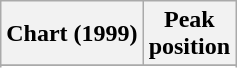<table class="wikitable sortable">
<tr>
<th>Chart (1999)</th>
<th>Peak<br>position</th>
</tr>
<tr>
</tr>
<tr>
</tr>
<tr>
</tr>
<tr>
</tr>
<tr>
</tr>
<tr>
</tr>
<tr>
</tr>
</table>
